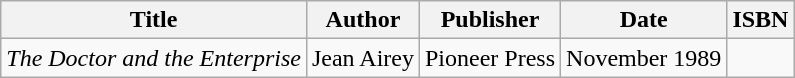<table class="wikitable">
<tr>
<th>Title</th>
<th>Author</th>
<th>Publisher</th>
<th>Date</th>
<th>ISBN</th>
</tr>
<tr>
<td><em>The Doctor and the Enterprise</em></td>
<td>Jean Airey</td>
<td>Pioneer Press</td>
<td>November 1989</td>
<td></td>
</tr>
</table>
